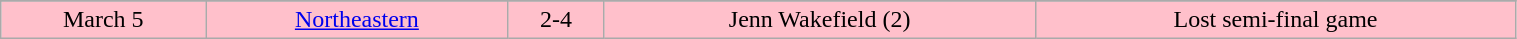<table class="wikitable" width="80%">
<tr align="center">
</tr>
<tr align="center" bgcolor="pink">
<td>March 5</td>
<td><a href='#'>Northeastern</a></td>
<td>2-4</td>
<td>Jenn Wakefield (2)</td>
<td>Lost semi-final game</td>
</tr>
</table>
